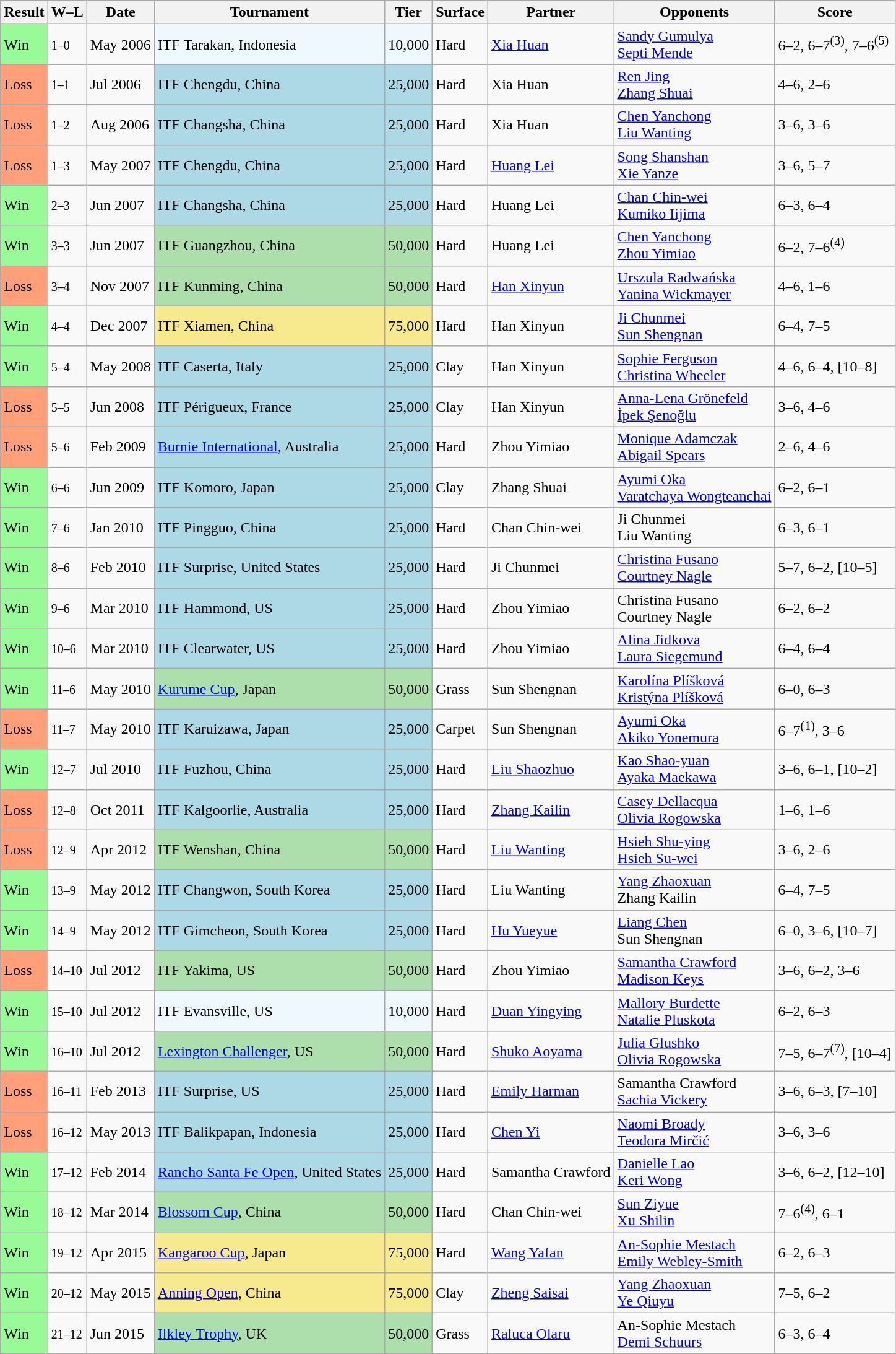<table class="sortable wikitable">
<tr>
<th>Result</th>
<th class=unsortable>W–L</th>
<th>Date</th>
<th>Tournament</th>
<th>Tier</th>
<th>Surface</th>
<th>Partner</th>
<th>Opponents</th>
<th class=unsortable>Score</th>
</tr>
<tr>
<td style="background:#98fb98;">Win</td>
<td><small>1–0</small></td>
<td>May 2006</td>
<td style="background:#f0f8ff;">ITF Tarakan, Indonesia</td>
<td style="background:#f0f8ff;">10,000</td>
<td>Hard</td>
<td> <a href='#'>Xia Huan</a></td>
<td> <a href='#'>Sandy Gumulya</a> <br>  <a href='#'>Septi Mende</a></td>
<td>6–2, 6–7<sup>(3)</sup>, 7–6<sup>(5)</sup></td>
</tr>
<tr>
<td style="background:#ffa07a;">Loss</td>
<td><small>1–1</small></td>
<td>Jul 2006</td>
<td style="background:lightblue;">ITF Chengdu, China</td>
<td style="background:lightblue;">25,000</td>
<td>Hard</td>
<td> Xia Huan</td>
<td> <a href='#'>Ren Jing</a> <br>  <a href='#'>Zhang Shuai</a></td>
<td>4–6, 2–6</td>
</tr>
<tr>
<td style="background:#ffa07a;">Loss</td>
<td><small>1–2</small></td>
<td>Aug 2006</td>
<td style="background:lightblue;">ITF Changsha, China</td>
<td style="background:lightblue;">25,000</td>
<td>Hard</td>
<td> Xia Huan</td>
<td> <a href='#'>Chen Yanchong</a> <br>  <a href='#'>Liu Wanting</a></td>
<td>3–6, 3–6</td>
</tr>
<tr>
<td style="background:#ffa07a;">Loss</td>
<td><small>1–3</small></td>
<td>May 2007</td>
<td style="background:lightblue;">ITF Chengdu, China</td>
<td style="background:lightblue;">25,000</td>
<td>Hard</td>
<td> <a href='#'>Huang Lei</a></td>
<td> <a href='#'>Song Shanshan</a> <br>  <a href='#'>Xie Yanze</a></td>
<td>3–6, 5–7</td>
</tr>
<tr>
<td style="background:#98fb98;">Win</td>
<td><small>2–3</small></td>
<td>Jun 2007</td>
<td style="background:lightblue;">ITF Changsha, China</td>
<td style="background:lightblue;">25,000</td>
<td>Hard</td>
<td> Huang Lei</td>
<td> <a href='#'>Chan Chin-wei</a> <br>  <a href='#'>Kumiko Iijima</a></td>
<td>6–3, 6–4</td>
</tr>
<tr>
<td style="background:#98fb98;">Win</td>
<td><small>3–3</small></td>
<td>Jun 2007</td>
<td style="background:#addfad;">ITF Guangzhou, China</td>
<td style="background:#addfad;">50,000</td>
<td>Hard</td>
<td> Huang Lei</td>
<td> <a href='#'>Chen Yanchong</a> <br>  <a href='#'>Zhou Yimiao</a></td>
<td>6–2, 7–6<sup>(4)</sup></td>
</tr>
<tr>
<td style="background:#ffa07a;">Loss</td>
<td><small>3–4</small></td>
<td>Nov 2007</td>
<td style="background:#addfad;">ITF Kunming, China</td>
<td style="background:#addfad;">50,000</td>
<td>Hard</td>
<td> <a href='#'>Han Xinyun</a></td>
<td> <a href='#'>Urszula Radwańska</a> <br>  <a href='#'>Yanina Wickmayer</a></td>
<td>4–6, 1–6</td>
</tr>
<tr>
<td style="background:#98fb98;">Win</td>
<td><small>4–4</small></td>
<td>Dec 2007</td>
<td style="background:#f7e98e;">ITF Xiamen, China</td>
<td style="background:#f7e98e;">75,000</td>
<td>Hard</td>
<td> Han Xinyun</td>
<td> <a href='#'>Ji Chunmei</a> <br>  <a href='#'>Sun Shengnan</a></td>
<td>6–4, 7–5</td>
</tr>
<tr>
<td style="background:#98fb98;">Win</td>
<td><small>5–4</small></td>
<td>May 2008</td>
<td style="background:lightblue;">ITF Caserta, Italy</td>
<td style="background:lightblue;">25,000</td>
<td>Clay</td>
<td> Han Xinyun</td>
<td> <a href='#'>Sophie Ferguson</a> <br>  <a href='#'>Christina Wheeler</a></td>
<td>4–6, 6–4, [10–8]</td>
</tr>
<tr>
<td style="background:#ffa07a;">Loss</td>
<td><small>5–5</small></td>
<td>Jun 2008</td>
<td style="background:lightblue;">ITF Périgueux, France</td>
<td style="background:lightblue;">25,000</td>
<td>Clay</td>
<td> Han Xinyun</td>
<td> <a href='#'>Anna-Lena Grönefeld</a> <br>  <a href='#'>İpek Şenoğlu</a></td>
<td>3–6, 4–6</td>
</tr>
<tr>
<td style="background:#ffa07a;">Loss</td>
<td><small>5–6</small></td>
<td>Feb 2009</td>
<td style="background:lightblue;"><a href='#'>Burnie International</a>, Australia</td>
<td style="background:lightblue;">25,000</td>
<td>Hard</td>
<td> Zhou Yimiao</td>
<td> <a href='#'>Monique Adamczak</a> <br>  <a href='#'>Abigail Spears</a></td>
<td>2–6, 4–6</td>
</tr>
<tr>
<td style="background:#98fb98;">Win</td>
<td><small>6–6</small></td>
<td>Jun 2009</td>
<td style="background:lightblue;">ITF Komoro, Japan</td>
<td style="background:lightblue;">25,000</td>
<td>Clay</td>
<td> Zhang Shuai</td>
<td> <a href='#'>Ayumi Oka</a> <br>  <a href='#'>Varatchaya Wongteanchai</a></td>
<td>6–2, 6–1</td>
</tr>
<tr>
<td style="background:#98fb98;">Win</td>
<td><small>7–6</small></td>
<td>Jan 2010</td>
<td style="background:lightblue;">ITF Pingguo, China</td>
<td style="background:lightblue;">25,000</td>
<td>Hard</td>
<td> Chan Chin-wei</td>
<td> Ji Chunmei <br>  Liu Wanting</td>
<td>6–3, 6–1</td>
</tr>
<tr>
<td style="background:#98fb98;">Win</td>
<td><small>8–6</small></td>
<td>Feb 2010</td>
<td style="background:lightblue;">ITF Surprise, United States</td>
<td style="background:lightblue;">25,000</td>
<td>Hard</td>
<td> Ji Chunmei</td>
<td> <a href='#'>Christina Fusano</a> <br>  <a href='#'>Courtney Nagle</a></td>
<td>5–7, 6–2, [10–5]</td>
</tr>
<tr>
<td style="background:#98fb98;">Win</td>
<td><small>9–6</small></td>
<td>Mar 2010</td>
<td style="background:lightblue;">ITF Hammond, US</td>
<td style="background:lightblue;">25,000</td>
<td>Hard</td>
<td> Zhou Yimiao</td>
<td> Christina Fusano <br>  Courtney Nagle</td>
<td>6–2, 6–2</td>
</tr>
<tr>
<td style="background:#98fb98;">Win</td>
<td><small>10–6</small></td>
<td>Mar 2010</td>
<td style="background:lightblue;">ITF Clearwater, US</td>
<td style="background:lightblue;">25,000</td>
<td>Hard</td>
<td> Zhou Yimiao</td>
<td> <a href='#'>Alina Jidkova</a> <br>  <a href='#'>Laura Siegemund</a></td>
<td>6–4, 6–4</td>
</tr>
<tr>
<td style="background:#98fb98;">Win</td>
<td><small>11–6</small></td>
<td>May 2010</td>
<td style="background:#addfad;"><a href='#'>Kurume Cup</a>, Japan</td>
<td style="background:#addfad;">50,000</td>
<td>Grass</td>
<td> Sun Shengnan</td>
<td> <a href='#'>Karolína Plíšková</a> <br>  <a href='#'>Kristýna Plíšková</a></td>
<td>6–0, 6–3</td>
</tr>
<tr>
<td style="background:#ffa07a;">Loss</td>
<td><small>11–7</small></td>
<td>May 2010</td>
<td style="background:lightblue;">ITF Karuizawa, Japan</td>
<td style="background:lightblue;">25,000</td>
<td>Carpet</td>
<td> Sun Shengnan</td>
<td> <a href='#'>Ayumi Oka</a> <br>  <a href='#'>Akiko Yonemura</a></td>
<td>6–7<sup>(1)</sup>, 3–6</td>
</tr>
<tr>
<td style="background:#98fb98;">Win</td>
<td><small>12–7</small></td>
<td>Jul 2010</td>
<td style="background:lightblue;">ITF Fuzhou, China</td>
<td style="background:lightblue;">25,000</td>
<td>Hard</td>
<td> <a href='#'>Liu Shaozhuo</a></td>
<td> <a href='#'>Kao Shao-yuan</a> <br>  <a href='#'>Ayaka Maekawa</a></td>
<td>3–6, 6–1, [10–2]</td>
</tr>
<tr>
<td style="background:#ffa07a;">Loss</td>
<td><small>12–8</small></td>
<td>Oct 2011</td>
<td style="background:lightblue;">ITF Kalgoorlie, Australia</td>
<td style="background:lightblue;">25,000</td>
<td>Hard</td>
<td> <a href='#'>Zhang Kailin</a></td>
<td> <a href='#'>Casey Dellacqua</a> <br>  <a href='#'>Olivia Rogowska</a></td>
<td>1–6, 1–6</td>
</tr>
<tr>
<td style="background:#ffa07a;">Loss</td>
<td><small>12–9</small></td>
<td>Apr 2012</td>
<td style="background:#addfad;">ITF Wenshan, China</td>
<td style="background:#addfad;">50,000</td>
<td>Hard</td>
<td> <a href='#'>Liu Wanting</a></td>
<td> <a href='#'>Hsieh Shu-ying</a> <br>  <a href='#'>Hsieh Su-wei</a></td>
<td>3–6, 2–6</td>
</tr>
<tr>
<td style="background:#98fb98;">Win</td>
<td><small>13–9</small></td>
<td>May 2012</td>
<td style="background:lightblue;">ITF Changwon, South Korea</td>
<td style="background:lightblue;">25,000</td>
<td>Hard</td>
<td> Liu Wanting</td>
<td> <a href='#'>Yang Zhaoxuan</a> <br>  Zhang Kailin</td>
<td>6–4, 7–5</td>
</tr>
<tr>
<td style="background:#98fb98;">Win</td>
<td><small>14–9</small></td>
<td>May 2012</td>
<td style="background:lightblue;">ITF Gimcheon, South Korea</td>
<td style="background:lightblue;">25,000</td>
<td>Hard</td>
<td> <a href='#'>Hu Yueyue</a></td>
<td> <a href='#'>Liang Chen</a> <br>  Sun Shengnan</td>
<td>6–0, 3–6, [10–7]</td>
</tr>
<tr>
<td style="background:#ffa07a;">Loss</td>
<td><small>14–10</small></td>
<td>Jul 2012</td>
<td style="background:#addfad;">ITF Yakima, US</td>
<td style="background:#addfad;">50,000</td>
<td>Hard</td>
<td> Zhou Yimiao</td>
<td> <a href='#'>Samantha Crawford</a> <br>  <a href='#'>Madison Keys</a></td>
<td>3–6, 6–2, 3–6</td>
</tr>
<tr>
<td style="background:#98fb98;">Win</td>
<td><small>15–10</small></td>
<td>Jul 2012</td>
<td style="background:#f0f8ff;">ITF Evansville, US</td>
<td style="background:#f0f8ff;">10,000</td>
<td>Hard</td>
<td> <a href='#'>Duan Yingying</a></td>
<td> <a href='#'>Mallory Burdette</a> <br>  <a href='#'>Natalie Pluskota</a></td>
<td>6–2, 6–3</td>
</tr>
<tr>
<td style="background:#98fb98;">Win</td>
<td><small>16–10</small></td>
<td>Jul 2012</td>
<td style="background:#addfad;"><a href='#'>Lexington Challenger</a>, US</td>
<td style="background:#addfad;">50,000</td>
<td>Hard</td>
<td> <a href='#'>Shuko Aoyama</a></td>
<td> <a href='#'>Julia Glushko</a> <br>  <a href='#'>Olivia Rogowska</a></td>
<td>7–5, 6–7<sup>(7)</sup>, [10–4]</td>
</tr>
<tr>
<td style="background:#ffa07a;">Loss</td>
<td><small>16–11</small></td>
<td>Feb 2013</td>
<td style="background:lightblue;">ITF Surprise, US</td>
<td style="background:lightblue;">25,000</td>
<td>Hard</td>
<td> <a href='#'>Emily Harman</a></td>
<td> Samantha Crawford <br>  <a href='#'>Sachia Vickery</a></td>
<td>3–6, 6–3, [7–10]</td>
</tr>
<tr>
<td style="background:#ffa07a;">Loss</td>
<td><small>16–12</small></td>
<td>May 2013</td>
<td style="background:lightblue;">ITF Balikpapan, Indonesia</td>
<td style="background:lightblue;">25,000</td>
<td>Hard</td>
<td> <a href='#'>Chen Yi</a></td>
<td> <a href='#'>Naomi Broady</a> <br>  <a href='#'>Teodora Mirčić</a></td>
<td>3–6, 3–6</td>
</tr>
<tr>
<td style="background:#98fb98;">Win</td>
<td><small>17–12</small></td>
<td>Feb 2014</td>
<td style="background:lightblue;"><a href='#'>Rancho Santa Fe Open</a>, United States</td>
<td style="background:lightblue;">25,000</td>
<td>Hard</td>
<td> Samantha Crawford</td>
<td> <a href='#'>Danielle Lao</a> <br>  <a href='#'>Keri Wong</a></td>
<td>3–6, 6–2, [12–10]</td>
</tr>
<tr>
<td style="background:#98fb98;">Win</td>
<td><small>18–12</small></td>
<td>Mar 2014</td>
<td style="background:#addfad;"><a href='#'>Blossom Cup</a>, China</td>
<td style="background:#addfad;">50,000</td>
<td>Hard</td>
<td> Chan Chin-wei</td>
<td> <a href='#'>Sun Ziyue</a> <br>  <a href='#'>Xu Shilin</a></td>
<td>7–6<sup>(4)</sup>, 6–1</td>
</tr>
<tr>
<td style="background:#98fb98;">Win</td>
<td><small>19–12</small></td>
<td>Apr 2015</td>
<td style="background:#f7e98e;"><a href='#'>Kangaroo Cup</a>, Japan</td>
<td style="background:#f7e98e;">75,000</td>
<td>Hard</td>
<td> <a href='#'>Wang Yafan</a></td>
<td> <a href='#'>An-Sophie Mestach</a> <br>  <a href='#'>Emily Webley-Smith</a></td>
<td>6–2, 6–3</td>
</tr>
<tr>
<td style="background:#98fb98;">Win</td>
<td><small>20–12</small></td>
<td>May 2015</td>
<td style="background:#f7e98e;"><a href='#'>Anning Open</a>, China</td>
<td style="background:#f7e98e;">75,000</td>
<td>Clay</td>
<td> <a href='#'>Zheng Saisai</a></td>
<td> <a href='#'>Yang Zhaoxuan</a> <br>  <a href='#'>Ye Qiuyu</a></td>
<td>7–5, 6–2</td>
</tr>
<tr>
<td style="background:#98fb98;">Win</td>
<td><small>21–12</small></td>
<td>Jun 2015</td>
<td style="background:#addfad;"><a href='#'>Ilkley Trophy</a>, UK</td>
<td style="background:#addfad;">50,000</td>
<td>Grass</td>
<td> <a href='#'>Raluca Olaru</a></td>
<td> An-Sophie Mestach <br>  <a href='#'>Demi Schuurs</a></td>
<td>6–3, 6–4</td>
</tr>
</table>
